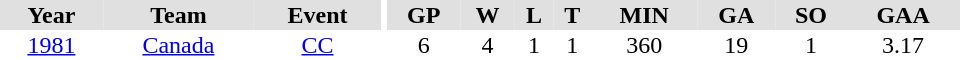<table border="0" cellpadding="1" cellspacing="0" ID="Table3" style="text-align:center; width:40em">
<tr ALIGN="center" bgcolor="#e0e0e0">
<th>Year</th>
<th>Team</th>
<th>Event</th>
<th rowspan="99" bgcolor="#ffffff"></th>
<th>GP</th>
<th>W</th>
<th>L</th>
<th>T</th>
<th>MIN</th>
<th>GA</th>
<th>SO</th>
<th>GAA</th>
</tr>
<tr>
<td><a href='#'>1981</a></td>
<td><a href='#'>Canada</a></td>
<td><a href='#'>CC</a></td>
<td>6</td>
<td>4</td>
<td>1</td>
<td>1</td>
<td>360</td>
<td>19</td>
<td>1</td>
<td>3.17</td>
</tr>
</table>
